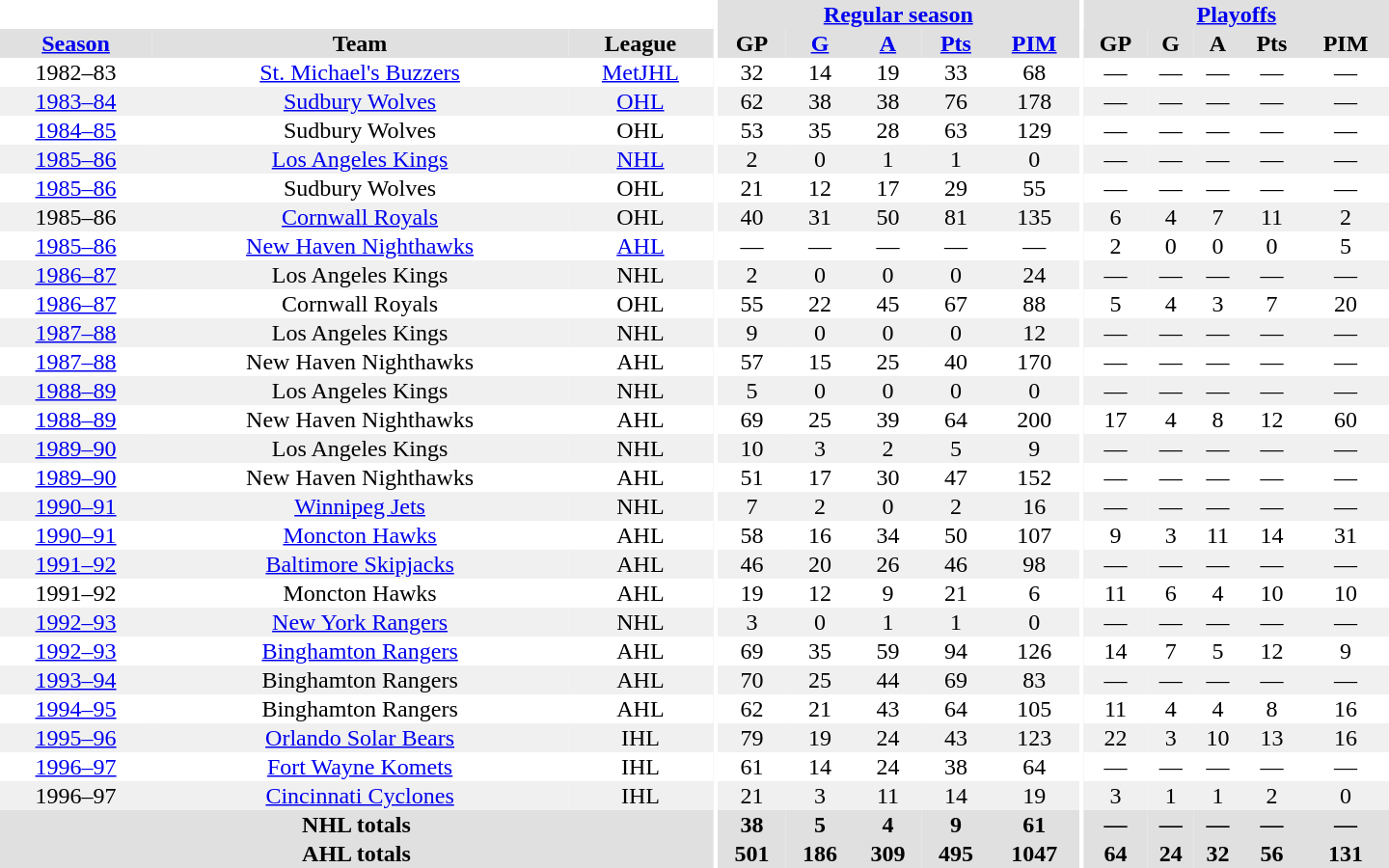<table border="0" cellpadding="1" cellspacing="0" style="text-align:center; width:60em">
<tr bgcolor="#e0e0e0">
<th colspan="3" bgcolor="#ffffff"></th>
<th rowspan="99" bgcolor="#ffffff"></th>
<th colspan="5"><a href='#'>Regular season</a></th>
<th rowspan="99" bgcolor="#ffffff"></th>
<th colspan="5"><a href='#'>Playoffs</a></th>
</tr>
<tr bgcolor="#e0e0e0">
<th><a href='#'>Season</a></th>
<th>Team</th>
<th>League</th>
<th>GP</th>
<th><a href='#'>G</a></th>
<th><a href='#'>A</a></th>
<th><a href='#'>Pts</a></th>
<th><a href='#'>PIM</a></th>
<th>GP</th>
<th>G</th>
<th>A</th>
<th>Pts</th>
<th>PIM</th>
</tr>
<tr>
<td>1982–83</td>
<td><a href='#'>St. Michael's Buzzers</a></td>
<td><a href='#'>MetJHL</a></td>
<td>32</td>
<td>14</td>
<td>19</td>
<td>33</td>
<td>68</td>
<td>—</td>
<td>—</td>
<td>—</td>
<td>—</td>
<td>—</td>
</tr>
<tr bgcolor="#f0f0f0">
<td><a href='#'>1983–84</a></td>
<td><a href='#'>Sudbury Wolves</a></td>
<td><a href='#'>OHL</a></td>
<td>62</td>
<td>38</td>
<td>38</td>
<td>76</td>
<td>178</td>
<td>—</td>
<td>—</td>
<td>—</td>
<td>—</td>
<td>—</td>
</tr>
<tr>
<td><a href='#'>1984–85</a></td>
<td>Sudbury Wolves</td>
<td>OHL</td>
<td>53</td>
<td>35</td>
<td>28</td>
<td>63</td>
<td>129</td>
<td>—</td>
<td>—</td>
<td>—</td>
<td>—</td>
<td>—</td>
</tr>
<tr bgcolor="#f0f0f0">
<td><a href='#'>1985–86</a></td>
<td><a href='#'>Los Angeles Kings</a></td>
<td><a href='#'>NHL</a></td>
<td>2</td>
<td>0</td>
<td>1</td>
<td>1</td>
<td>0</td>
<td>—</td>
<td>—</td>
<td>—</td>
<td>—</td>
<td>—</td>
</tr>
<tr>
<td><a href='#'>1985–86</a></td>
<td>Sudbury Wolves</td>
<td>OHL</td>
<td>21</td>
<td>12</td>
<td>17</td>
<td>29</td>
<td>55</td>
<td>—</td>
<td>—</td>
<td>—</td>
<td>—</td>
<td>—</td>
</tr>
<tr bgcolor="#f0f0f0">
<td>1985–86</td>
<td><a href='#'>Cornwall Royals</a></td>
<td>OHL</td>
<td>40</td>
<td>31</td>
<td>50</td>
<td>81</td>
<td>135</td>
<td>6</td>
<td>4</td>
<td>7</td>
<td>11</td>
<td>2</td>
</tr>
<tr>
<td><a href='#'>1985–86</a></td>
<td><a href='#'>New Haven Nighthawks</a></td>
<td><a href='#'>AHL</a></td>
<td>—</td>
<td>—</td>
<td>—</td>
<td>—</td>
<td>—</td>
<td>2</td>
<td>0</td>
<td>0</td>
<td>0</td>
<td>5</td>
</tr>
<tr bgcolor="#f0f0f0">
<td><a href='#'>1986–87</a></td>
<td>Los Angeles Kings</td>
<td>NHL</td>
<td>2</td>
<td>0</td>
<td>0</td>
<td>0</td>
<td>24</td>
<td>—</td>
<td>—</td>
<td>—</td>
<td>—</td>
<td>—</td>
</tr>
<tr>
<td><a href='#'>1986–87</a></td>
<td>Cornwall Royals</td>
<td>OHL</td>
<td>55</td>
<td>22</td>
<td>45</td>
<td>67</td>
<td>88</td>
<td>5</td>
<td>4</td>
<td>3</td>
<td>7</td>
<td>20</td>
</tr>
<tr bgcolor="#f0f0f0">
<td><a href='#'>1987–88</a></td>
<td>Los Angeles Kings</td>
<td>NHL</td>
<td>9</td>
<td>0</td>
<td>0</td>
<td>0</td>
<td>12</td>
<td>—</td>
<td>—</td>
<td>—</td>
<td>—</td>
<td>—</td>
</tr>
<tr>
<td><a href='#'>1987–88</a></td>
<td>New Haven Nighthawks</td>
<td>AHL</td>
<td>57</td>
<td>15</td>
<td>25</td>
<td>40</td>
<td>170</td>
<td>—</td>
<td>—</td>
<td>—</td>
<td>—</td>
<td>—</td>
</tr>
<tr bgcolor="#f0f0f0">
<td><a href='#'>1988–89</a></td>
<td>Los Angeles Kings</td>
<td>NHL</td>
<td>5</td>
<td>0</td>
<td>0</td>
<td>0</td>
<td>0</td>
<td>—</td>
<td>—</td>
<td>—</td>
<td>—</td>
<td>—</td>
</tr>
<tr>
<td><a href='#'>1988–89</a></td>
<td>New Haven Nighthawks</td>
<td>AHL</td>
<td>69</td>
<td>25</td>
<td>39</td>
<td>64</td>
<td>200</td>
<td>17</td>
<td>4</td>
<td>8</td>
<td>12</td>
<td>60</td>
</tr>
<tr bgcolor="#f0f0f0">
<td><a href='#'>1989–90</a></td>
<td>Los Angeles Kings</td>
<td>NHL</td>
<td>10</td>
<td>3</td>
<td>2</td>
<td>5</td>
<td>9</td>
<td>—</td>
<td>—</td>
<td>—</td>
<td>—</td>
<td>—</td>
</tr>
<tr>
<td><a href='#'>1989–90</a></td>
<td>New Haven Nighthawks</td>
<td>AHL</td>
<td>51</td>
<td>17</td>
<td>30</td>
<td>47</td>
<td>152</td>
<td>—</td>
<td>—</td>
<td>—</td>
<td>—</td>
<td>—</td>
</tr>
<tr bgcolor="#f0f0f0">
<td><a href='#'>1990–91</a></td>
<td><a href='#'>Winnipeg Jets</a></td>
<td>NHL</td>
<td>7</td>
<td>2</td>
<td>0</td>
<td>2</td>
<td>16</td>
<td>—</td>
<td>—</td>
<td>—</td>
<td>—</td>
<td>—</td>
</tr>
<tr>
<td><a href='#'>1990–91</a></td>
<td><a href='#'>Moncton Hawks</a></td>
<td>AHL</td>
<td>58</td>
<td>16</td>
<td>34</td>
<td>50</td>
<td>107</td>
<td>9</td>
<td>3</td>
<td>11</td>
<td>14</td>
<td>31</td>
</tr>
<tr bgcolor="#f0f0f0">
<td><a href='#'>1991–92</a></td>
<td><a href='#'>Baltimore Skipjacks</a></td>
<td>AHL</td>
<td>46</td>
<td>20</td>
<td>26</td>
<td>46</td>
<td>98</td>
<td>—</td>
<td>—</td>
<td>—</td>
<td>—</td>
<td>—</td>
</tr>
<tr>
<td>1991–92</td>
<td>Moncton Hawks</td>
<td>AHL</td>
<td>19</td>
<td>12</td>
<td>9</td>
<td>21</td>
<td>6</td>
<td>11</td>
<td>6</td>
<td>4</td>
<td>10</td>
<td>10</td>
</tr>
<tr bgcolor="#f0f0f0">
<td><a href='#'>1992–93</a></td>
<td><a href='#'>New York Rangers</a></td>
<td>NHL</td>
<td>3</td>
<td>0</td>
<td>1</td>
<td>1</td>
<td>0</td>
<td>—</td>
<td>—</td>
<td>—</td>
<td>—</td>
<td>—</td>
</tr>
<tr>
<td><a href='#'>1992–93</a></td>
<td><a href='#'>Binghamton Rangers</a></td>
<td>AHL</td>
<td>69</td>
<td>35</td>
<td>59</td>
<td>94</td>
<td>126</td>
<td>14</td>
<td>7</td>
<td>5</td>
<td>12</td>
<td>9</td>
</tr>
<tr bgcolor="#f0f0f0">
<td><a href='#'>1993–94</a></td>
<td>Binghamton Rangers</td>
<td>AHL</td>
<td>70</td>
<td>25</td>
<td>44</td>
<td>69</td>
<td>83</td>
<td>—</td>
<td>—</td>
<td>—</td>
<td>—</td>
<td>—</td>
</tr>
<tr>
<td><a href='#'>1994–95</a></td>
<td>Binghamton Rangers</td>
<td>AHL</td>
<td>62</td>
<td>21</td>
<td>43</td>
<td>64</td>
<td>105</td>
<td>11</td>
<td>4</td>
<td>4</td>
<td>8</td>
<td>16</td>
</tr>
<tr bgcolor="#f0f0f0">
<td><a href='#'>1995–96</a></td>
<td><a href='#'>Orlando Solar Bears</a></td>
<td>IHL</td>
<td>79</td>
<td>19</td>
<td>24</td>
<td>43</td>
<td>123</td>
<td>22</td>
<td>3</td>
<td>10</td>
<td>13</td>
<td>16</td>
</tr>
<tr>
<td><a href='#'>1996–97</a></td>
<td><a href='#'>Fort Wayne Komets</a></td>
<td>IHL</td>
<td>61</td>
<td>14</td>
<td>24</td>
<td>38</td>
<td>64</td>
<td>—</td>
<td>—</td>
<td>—</td>
<td>—</td>
<td>—</td>
</tr>
<tr bgcolor="#f0f0f0">
<td>1996–97</td>
<td><a href='#'>Cincinnati Cyclones</a></td>
<td>IHL</td>
<td>21</td>
<td>3</td>
<td>11</td>
<td>14</td>
<td>19</td>
<td>3</td>
<td>1</td>
<td>1</td>
<td>2</td>
<td>0</td>
</tr>
<tr bgcolor="#e0e0e0">
<th colspan="3">NHL totals</th>
<th>38</th>
<th>5</th>
<th>4</th>
<th>9</th>
<th>61</th>
<th>—</th>
<th>—</th>
<th>—</th>
<th>—</th>
<th>—</th>
</tr>
<tr bgcolor="#e0e0e0">
<th colspan="3">AHL totals</th>
<th>501</th>
<th>186</th>
<th>309</th>
<th>495</th>
<th>1047</th>
<th>64</th>
<th>24</th>
<th>32</th>
<th>56</th>
<th>131</th>
</tr>
</table>
